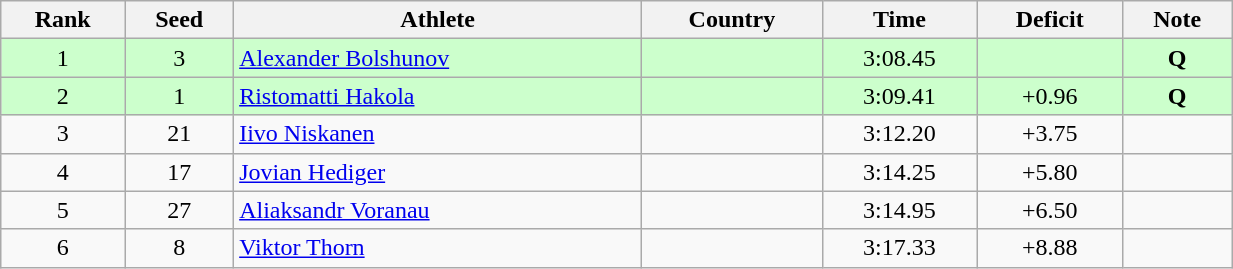<table class="wikitable sortable" style="text-align:center" width=65%>
<tr>
<th>Rank</th>
<th>Seed</th>
<th>Athlete</th>
<th>Country</th>
<th>Time</th>
<th>Deficit</th>
<th>Note</th>
</tr>
<tr bgcolor="#ccffcc">
<td>1</td>
<td>3</td>
<td align="left"><a href='#'>Alexander Bolshunov</a></td>
<td align="left"></td>
<td>3:08.45</td>
<td></td>
<td><strong>Q</strong></td>
</tr>
<tr bgcolor="#ccffcc">
<td>2</td>
<td>1</td>
<td align="left"><a href='#'>Ristomatti Hakola</a></td>
<td align="left"></td>
<td>3:09.41</td>
<td>+0.96</td>
<td><strong>Q</strong></td>
</tr>
<tr>
<td>3</td>
<td>21</td>
<td align="left"><a href='#'>Iivo Niskanen</a></td>
<td align="left"></td>
<td>3:12.20</td>
<td>+3.75</td>
<td></td>
</tr>
<tr>
<td>4</td>
<td>17</td>
<td align="left"><a href='#'>Jovian Hediger</a></td>
<td align="left"></td>
<td>3:14.25</td>
<td>+5.80</td>
<td></td>
</tr>
<tr>
<td>5</td>
<td>27</td>
<td align="left"><a href='#'>Aliaksandr Voranau</a></td>
<td align="left"></td>
<td>3:14.95</td>
<td>+6.50</td>
<td></td>
</tr>
<tr>
<td>6</td>
<td>8</td>
<td align="left"><a href='#'>Viktor Thorn</a></td>
<td align="left"></td>
<td>3:17.33</td>
<td>+8.88</td>
<td></td>
</tr>
</table>
